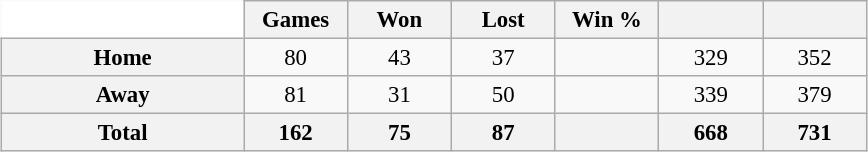<table class="wikitable" style="font-size:95%; text-align:center; width:38em; border:0;margin: 0.5em auto;">
<tr>
<td width="28%" style="background:#fff;border:0;"></td>
<th width="12%">Games</th>
<th width="12%">Won</th>
<th width="12%">Lost</th>
<th width="12%">Win %</th>
<th width="12%"></th>
<th width="12%"></th>
</tr>
<tr>
<th>Home</th>
<td>80</td>
<td>43</td>
<td>37</td>
<td></td>
<td>329</td>
<td>352</td>
</tr>
<tr>
<th>Away</th>
<td>81</td>
<td>31</td>
<td>50</td>
<td></td>
<td>339</td>
<td>379</td>
</tr>
<tr>
<th>Total</th>
<th>162</th>
<th>75</th>
<th>87</th>
<th></th>
<th>668</th>
<th>731</th>
</tr>
</table>
